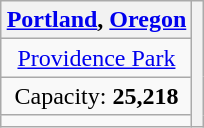<table class="wikitable" style="text-align:center; margin-left:auto; margin-right:auto; border:none;">
<tr>
<th><a href='#'>Portland</a>, <a href='#'>Oregon</a></th>
<th rowspan="4"></th>
</tr>
<tr>
<td><a href='#'>Providence Park</a></td>
</tr>
<tr>
<td>Capacity: <strong>25,218</strong></td>
</tr>
<tr>
<td></td>
</tr>
</table>
